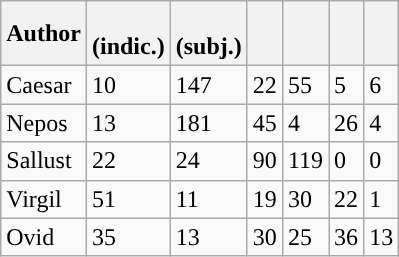<table class="wikitable" style='text-align: center"'>
<tr>
<th>Author</th>
<th><br>(indic.)</th>
<th><br>(subj.)</th>
<th></th>
<th></th>
<th></th>
<th></th>
</tr>
<tr>
<td>Caesar</td>
<td>10</td>
<td>147</td>
<td>22</td>
<td>55</td>
<td>5</td>
<td>6</td>
</tr>
<tr>
<td>Nepos</td>
<td>13</td>
<td>181</td>
<td>45</td>
<td>4</td>
<td>26</td>
<td>4</td>
</tr>
<tr>
<td>Sallust</td>
<td>22</td>
<td>24</td>
<td>90</td>
<td>119</td>
<td>0</td>
<td>0</td>
</tr>
<tr>
<td>Virgil</td>
<td>51</td>
<td>11</td>
<td>19</td>
<td>30</td>
<td>22</td>
<td>1</td>
</tr>
<tr>
<td>Ovid</td>
<td>35</td>
<td>13</td>
<td>30</td>
<td>25</td>
<td>36</td>
<td>13</td>
</tr>
</table>
